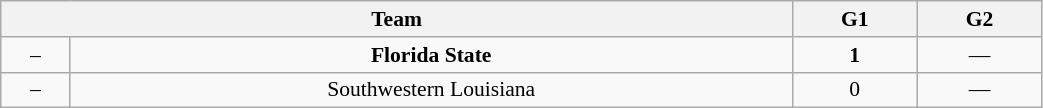<table class="wikitable" style="font-size:90%; width: 55%; text-align: center">
<tr>
<th colspan=2>Team</th>
<th>G1</th>
<th>G2</th>
</tr>
<tr>
<td>–</td>
<td><strong>Florida State</strong></td>
<td><strong>1</strong></td>
<td>—</td>
</tr>
<tr>
<td>–</td>
<td>Southwestern Louisiana</td>
<td>0</td>
<td>—</td>
</tr>
</table>
